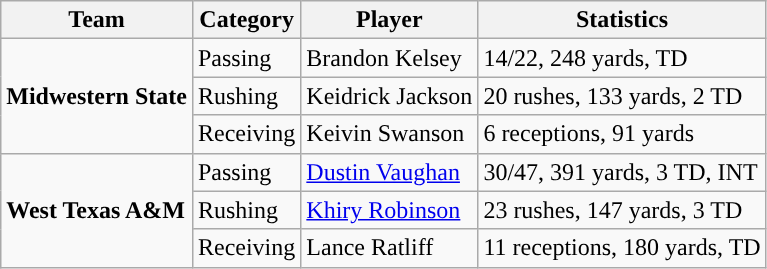<table class="wikitable" style="float: left;">
<tr>
<th>Team</th>
<th>Category</th>
<th>Player</th>
<th>Statistics</th>
</tr>
<tr>
<td rowspan=3><strong>Midwestern State</strong></td>
<td>Passing</td>
<td>Brandon Kelsey</td>
<td>14/22, 248 yards, TD</td>
</tr>
<tr>
<td>Rushing</td>
<td>Keidrick Jackson</td>
<td>20 rushes, 133 yards, 2 TD</td>
</tr>
<tr>
<td>Receiving</td>
<td>Keivin Swanson</td>
<td>6 receptions, 91 yards</td>
</tr>
<tr>
<td rowspan=3><strong>West Texas A&M</strong></td>
<td>Passing</td>
<td><a href='#'>Dustin Vaughan</a></td>
<td>30/47, 391 yards, 3 TD, INT</td>
</tr>
<tr>
<td>Rushing</td>
<td><a href='#'>Khiry Robinson</a></td>
<td>23 rushes, 147 yards, 3 TD</td>
</tr>
<tr>
<td>Receiving</td>
<td>Lance Ratliff</td>
<td>11 receptions, 180 yards, TD</td>
</tr>
</table>
